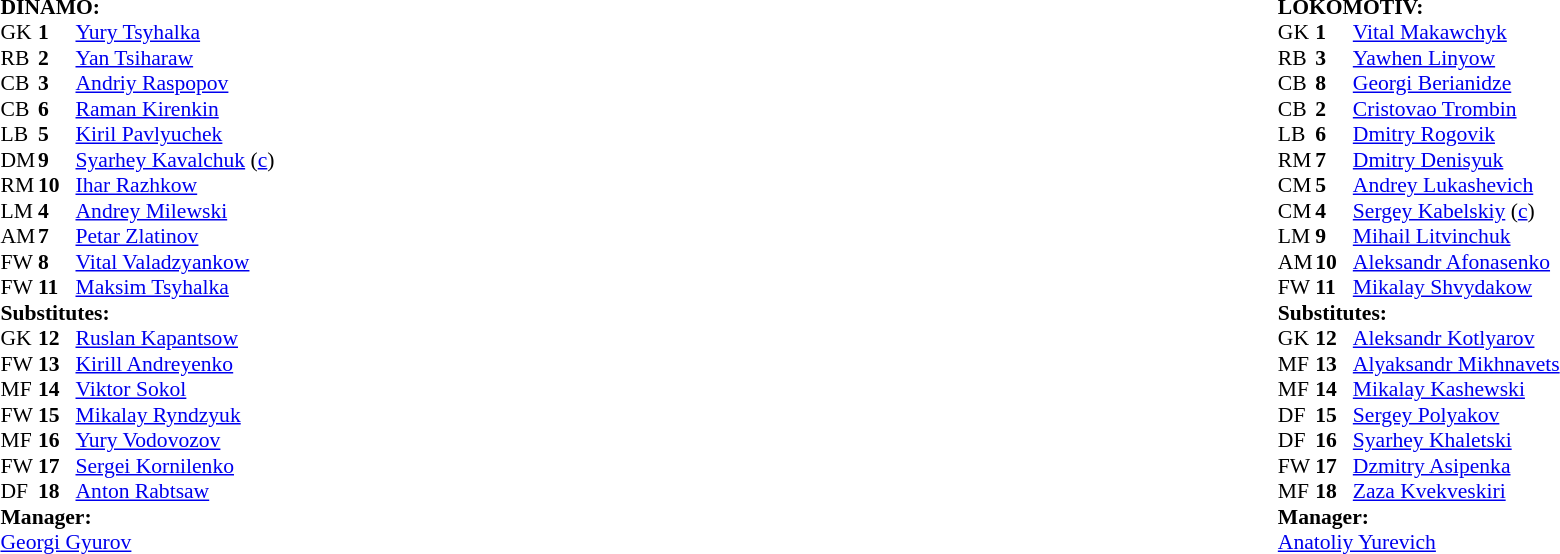<table width="100%">
<tr>
<td valign="top" width="50%"><br><table style="font-size: 90%" cellspacing="0" cellpadding="0">
<tr>
<td colspan="4"><br><strong>DINAMO:</strong></td>
</tr>
<tr>
<th width=25></th>
<th width=25></th>
</tr>
<tr>
<td>GK</td>
<td><strong>1</strong></td>
<td> <a href='#'>Yury Tsyhalka</a></td>
</tr>
<tr>
<td>RB</td>
<td><strong>2</strong></td>
<td> <a href='#'>Yan Tsiharaw</a></td>
</tr>
<tr>
<td>CB</td>
<td><strong>3</strong></td>
<td> <a href='#'>Andriy Raspopov</a></td>
</tr>
<tr>
<td>CB</td>
<td><strong>6</strong></td>
<td> <a href='#'>Raman Kirenkin</a></td>
</tr>
<tr>
<td>LB</td>
<td><strong>5</strong></td>
<td> <a href='#'>Kiril Pavlyuchek</a></td>
</tr>
<tr>
<td>DM</td>
<td><strong>9</strong></td>
<td> <a href='#'>Syarhey Kavalchuk</a> (<a href='#'>c</a>)</td>
</tr>
<tr>
<td>RM</td>
<td><strong>10</strong></td>
<td> <a href='#'>Ihar Razhkow</a></td>
<td></td>
<td></td>
</tr>
<tr>
<td>LM</td>
<td><strong>4</strong></td>
<td> <a href='#'>Andrey Milewski</a></td>
</tr>
<tr>
<td>AM</td>
<td><strong>7</strong></td>
<td> <a href='#'>Petar Zlatinov</a></td>
<td></td>
</tr>
<tr>
<td>FW</td>
<td><strong>8</strong></td>
<td> <a href='#'>Vital Valadzyankow</a></td>
<td></td>
<td></td>
</tr>
<tr>
<td>FW</td>
<td><strong>11</strong></td>
<td> <a href='#'>Maksim Tsyhalka</a></td>
<td></td>
<td></td>
</tr>
<tr>
<td colspan=3><strong>Substitutes:</strong></td>
</tr>
<tr>
<td>GK</td>
<td><strong>12</strong></td>
<td> <a href='#'>Ruslan Kapantsow</a></td>
</tr>
<tr>
<td>FW</td>
<td><strong>13</strong></td>
<td> <a href='#'>Kirill Andreyenko</a></td>
</tr>
<tr>
<td>MF</td>
<td><strong>14</strong></td>
<td> <a href='#'>Viktor Sokol</a></td>
<td></td>
<td></td>
</tr>
<tr>
<td>FW</td>
<td><strong>15</strong></td>
<td> <a href='#'>Mikalay Ryndzyuk</a></td>
<td></td>
<td></td>
</tr>
<tr>
<td>MF</td>
<td><strong>16</strong></td>
<td> <a href='#'>Yury Vodovozov</a></td>
</tr>
<tr>
<td>FW</td>
<td><strong>17</strong></td>
<td> <a href='#'>Sergei Kornilenko</a></td>
<td></td>
<td></td>
</tr>
<tr>
<td>DF</td>
<td><strong>18</strong></td>
<td> <a href='#'>Anton Rabtsaw</a></td>
</tr>
<tr>
<td colspan=3><strong>Manager:</strong></td>
</tr>
<tr>
<td colspan="4"> <a href='#'>Georgi Gyurov</a></td>
</tr>
</table>
</td>
<td valign="top"></td>
<td valign="top" width="50%"><br><table style="font-size: 90%" cellspacing="0" cellpadding="0" align=center>
<tr>
<td colspan="4"><br><strong>LOKOMOTIV:</strong></td>
</tr>
<tr>
<th width=25></th>
<th width=25></th>
</tr>
<tr>
<td>GK</td>
<td><strong>1</strong></td>
<td> <a href='#'>Vital Makawchyk</a></td>
</tr>
<tr>
<td>RB</td>
<td><strong>3</strong></td>
<td> <a href='#'>Yawhen Linyow</a></td>
</tr>
<tr>
<td>CB</td>
<td><strong>8</strong></td>
<td> <a href='#'>Georgi Berianidze</a></td>
</tr>
<tr>
<td>CB</td>
<td><strong>2</strong></td>
<td> <a href='#'>Cristovao Trombin</a></td>
<td></td>
<td></td>
</tr>
<tr>
<td>LB</td>
<td><strong>6</strong></td>
<td> <a href='#'>Dmitry Rogovik</a></td>
</tr>
<tr>
<td>RM</td>
<td><strong>7</strong></td>
<td> <a href='#'>Dmitry Denisyuk</a></td>
</tr>
<tr>
<td>CM</td>
<td><strong>5</strong></td>
<td> <a href='#'>Andrey Lukashevich</a></td>
<td></td>
<td></td>
</tr>
<tr>
<td>CM</td>
<td><strong>4</strong></td>
<td> <a href='#'>Sergey Kabelskiy</a> (<a href='#'>c</a>)</td>
</tr>
<tr>
<td>LM</td>
<td><strong>9</strong></td>
<td> <a href='#'>Mihail Litvinchuk</a></td>
<td></td>
<td></td>
</tr>
<tr>
<td>AM</td>
<td><strong>10</strong></td>
<td> <a href='#'>Aleksandr Afonasenko</a></td>
</tr>
<tr>
<td>FW</td>
<td><strong>11</strong></td>
<td> <a href='#'>Mikalay Shvydakow</a></td>
</tr>
<tr>
<td colspan=3><strong>Substitutes:</strong></td>
</tr>
<tr>
<td>GK</td>
<td><strong>12</strong></td>
<td> <a href='#'>Aleksandr Kotlyarov</a></td>
</tr>
<tr>
<td>MF</td>
<td><strong>13</strong></td>
<td> <a href='#'>Alyaksandr Mikhnavets</a></td>
<td></td>
<td></td>
</tr>
<tr>
<td>MF</td>
<td><strong>14</strong></td>
<td> <a href='#'>Mikalay Kashewski</a></td>
<td></td>
<td></td>
</tr>
<tr>
<td>DF</td>
<td><strong>15</strong></td>
<td> <a href='#'>Sergey Polyakov</a></td>
<td></td>
<td></td>
</tr>
<tr>
<td>DF</td>
<td><strong>16</strong></td>
<td> <a href='#'>Syarhey Khaletski</a></td>
</tr>
<tr>
<td>FW</td>
<td><strong>17</strong></td>
<td> <a href='#'>Dzmitry Asipenka</a></td>
</tr>
<tr>
<td>MF</td>
<td><strong>18</strong></td>
<td> <a href='#'>Zaza Kvekveskiri</a></td>
</tr>
<tr>
<td colspan=3><strong>Manager:</strong></td>
</tr>
<tr>
<td colspan="4"> <a href='#'>Anatoliy Yurevich</a></td>
</tr>
<tr>
</tr>
</table>
</td>
</tr>
</table>
